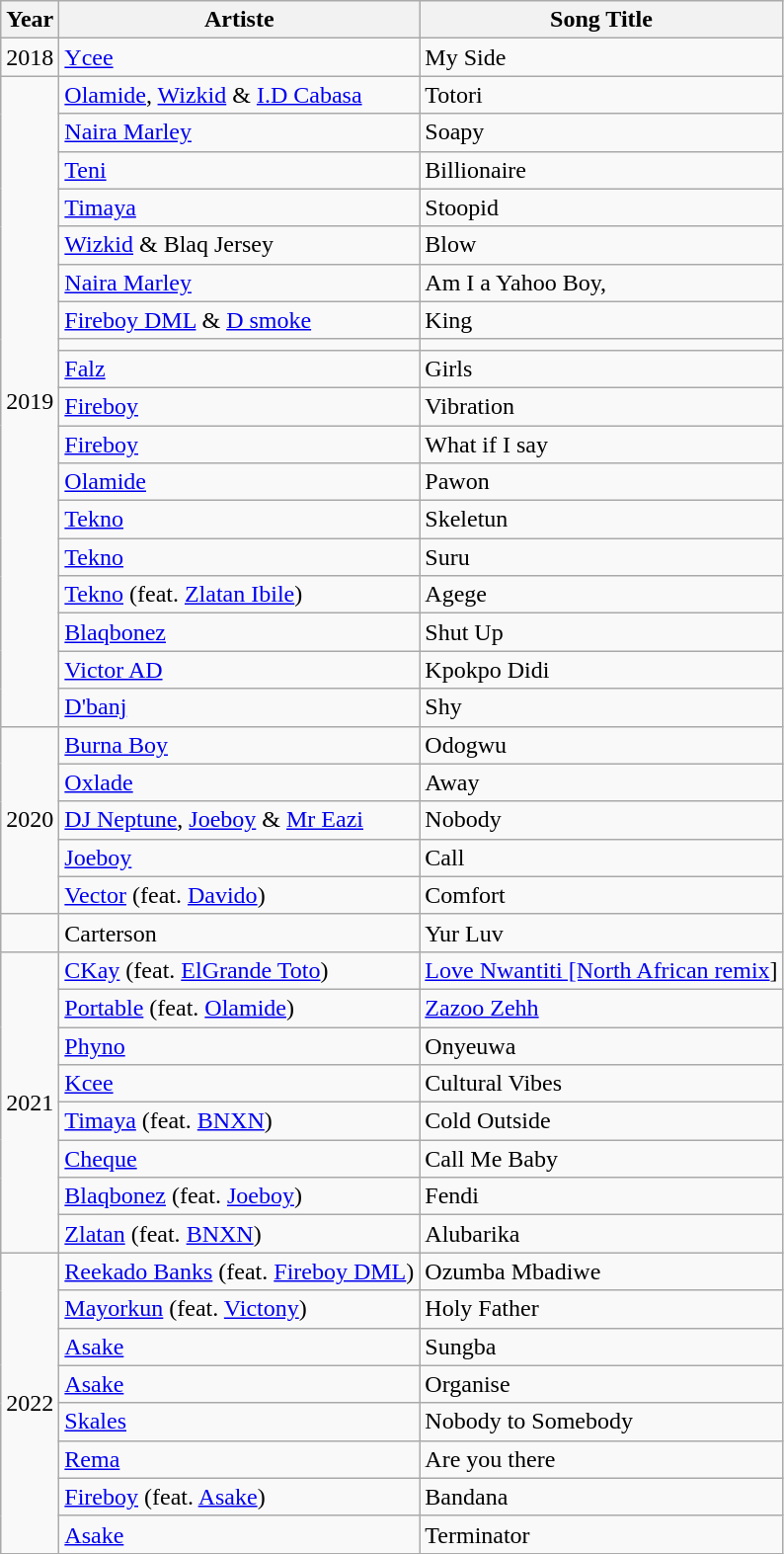<table class="wikitable">
<tr>
<th>Year</th>
<th>Artiste</th>
<th>Song Title</th>
</tr>
<tr>
<td rowspan="1">2018</td>
<td><a href='#'>Ycee</a></td>
<td>My Side</td>
</tr>
<tr>
<td rowspan="18">2019</td>
<td><a href='#'>Olamide</a>, <a href='#'>Wizkid</a> & <a href='#'>I.D Cabasa</a></td>
<td>Totori</td>
</tr>
<tr>
<td><a href='#'>Naira Marley</a></td>
<td>Soapy</td>
</tr>
<tr>
<td><a href='#'>Teni</a></td>
<td>Billionaire</td>
</tr>
<tr>
<td><a href='#'>Timaya</a></td>
<td>Stoopid</td>
</tr>
<tr>
<td><a href='#'>Wizkid</a> & Blaq Jersey</td>
<td>Blow</td>
</tr>
<tr>
<td><a href='#'>Naira Marley</a></td>
<td>Am I a Yahoo Boy,</td>
</tr>
<tr>
<td><a href='#'>Fireboy DML</a> & <a href='#'>D smoke</a></td>
<td>King</td>
</tr>
<tr>
<td></td>
<td></td>
</tr>
<tr>
<td><a href='#'>Falz</a></td>
<td>Girls</td>
</tr>
<tr>
<td><a href='#'>Fireboy</a></td>
<td>Vibration</td>
</tr>
<tr>
<td><a href='#'>Fireboy</a></td>
<td>What if I say</td>
</tr>
<tr>
<td><a href='#'>Olamide</a></td>
<td>Pawon</td>
</tr>
<tr>
<td><a href='#'>Tekno</a></td>
<td>Skeletun</td>
</tr>
<tr>
<td><a href='#'>Tekno</a></td>
<td>Suru</td>
</tr>
<tr>
<td><a href='#'>Tekno</a> (feat. <a href='#'>Zlatan Ibile</a>)</td>
<td>Agege</td>
</tr>
<tr>
<td><a href='#'>Blaqbonez</a></td>
<td>Shut Up</td>
</tr>
<tr>
<td><a href='#'>Victor AD</a></td>
<td>Kpokpo Didi</td>
</tr>
<tr>
<td><a href='#'>D'banj</a></td>
<td>Shy</td>
</tr>
<tr>
<td rowspan="5">2020</td>
<td><a href='#'>Burna Boy</a></td>
<td>Odogwu</td>
</tr>
<tr>
<td><a href='#'>Oxlade</a></td>
<td>Away</td>
</tr>
<tr>
<td><a href='#'>DJ Neptune</a>, <a href='#'>Joeboy</a> & <a href='#'>Mr Eazi</a></td>
<td>Nobody</td>
</tr>
<tr>
<td><a href='#'>Joeboy</a></td>
<td>Call</td>
</tr>
<tr>
<td><a href='#'>Vector</a> (feat. <a href='#'>Davido</a>)</td>
<td>Comfort</td>
</tr>
<tr>
<td></td>
<td>Carterson</td>
<td>Yur Luv</td>
</tr>
<tr>
<td rowspan="8">2021</td>
<td><a href='#'>CKay</a> (feat. <a href='#'>ElGrande Toto</a>)</td>
<td><a href='#'>Love Nwantiti [North African remix</a>]</td>
</tr>
<tr>
<td><a href='#'>Portable</a> (feat. <a href='#'>Olamide</a>)</td>
<td><a href='#'>Zazoo Zehh</a></td>
</tr>
<tr>
<td><a href='#'>Phyno</a></td>
<td>Onyeuwa</td>
</tr>
<tr>
<td><a href='#'>Kcee</a></td>
<td>Cultural Vibes</td>
</tr>
<tr>
<td><a href='#'>Timaya</a> (feat. <a href='#'>BNXN</a>)</td>
<td>Cold Outside</td>
</tr>
<tr>
<td><a href='#'>Cheque</a></td>
<td>Call Me Baby</td>
</tr>
<tr>
<td><a href='#'>Blaqbonez</a> (feat. <a href='#'>Joeboy</a>)</td>
<td>Fendi</td>
</tr>
<tr>
<td><a href='#'>Zlatan</a> (feat. <a href='#'>BNXN</a>)</td>
<td>Alubarika</td>
</tr>
<tr>
<td rowspan="8">2022</td>
<td><a href='#'>Reekado Banks</a> (feat. <a href='#'>Fireboy DML</a>)</td>
<td>Ozumba Mbadiwe</td>
</tr>
<tr>
<td><a href='#'>Mayorkun</a> (feat. <a href='#'>Victony</a>)</td>
<td>Holy Father</td>
</tr>
<tr>
<td><a href='#'>Asake</a></td>
<td>Sungba</td>
</tr>
<tr>
<td><a href='#'>Asake</a></td>
<td>Organise</td>
</tr>
<tr>
<td><a href='#'>Skales</a></td>
<td>Nobody to Somebody</td>
</tr>
<tr>
<td><a href='#'>Rema</a></td>
<td>Are you there</td>
</tr>
<tr>
<td><a href='#'>Fireboy</a> (feat. <a href='#'>Asake</a>)</td>
<td>Bandana</td>
</tr>
<tr>
<td><a href='#'>Asake</a></td>
<td>Terminator</td>
</tr>
</table>
